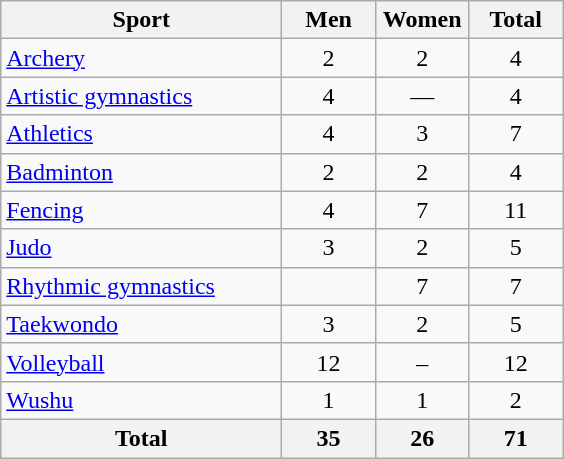<table class="wikitable sortable" style="text-align:center;">
<tr>
<th width=180>Sport</th>
<th width=55>Men</th>
<th width=55>Women</th>
<th width=55>Total</th>
</tr>
<tr>
<td align=left><a href='#'>Archery</a></td>
<td>2</td>
<td>2</td>
<td>4</td>
</tr>
<tr>
<td align=left><a href='#'>Artistic gymnastics</a></td>
<td>4</td>
<td>—</td>
<td>4</td>
</tr>
<tr>
<td align=left><a href='#'>Athletics</a></td>
<td>4</td>
<td>3</td>
<td>7</td>
</tr>
<tr>
<td align=left><a href='#'>Badminton</a></td>
<td>2</td>
<td>2</td>
<td>4</td>
</tr>
<tr>
<td align=left><a href='#'>Fencing</a></td>
<td>4</td>
<td>7</td>
<td>11</td>
</tr>
<tr>
<td align=left><a href='#'>Judo</a></td>
<td>3</td>
<td>2</td>
<td>5</td>
</tr>
<tr>
<td align=left><a href='#'>Rhythmic gymnastics</a></td>
<td></td>
<td>7</td>
<td>7</td>
</tr>
<tr>
<td align=left><a href='#'>Taekwondo</a></td>
<td>3</td>
<td>2</td>
<td>5</td>
</tr>
<tr>
<td align=left><a href='#'>Volleyball</a></td>
<td>12</td>
<td>–</td>
<td>12</td>
</tr>
<tr>
<td align=left><a href='#'>Wushu</a></td>
<td>1</td>
<td>1</td>
<td>2</td>
</tr>
<tr>
<th>Total</th>
<th>35</th>
<th>26</th>
<th>71</th>
</tr>
</table>
